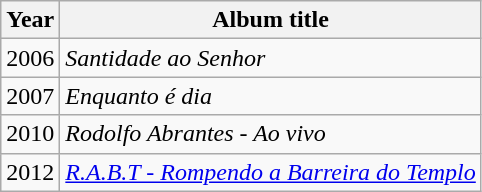<table class="wikitable">
<tr>
<th>Year</th>
<th>Album title</th>
</tr>
<tr>
<td>2006</td>
<td><em>Santidade ao Senhor</em></td>
</tr>
<tr>
<td>2007</td>
<td><em>Enquanto é dia</em></td>
</tr>
<tr>
<td>2010</td>
<td><em>Rodolfo Abrantes - Ao vivo</em></td>
</tr>
<tr>
<td>2012</td>
<td><em><a href='#'>R.A.B.T - Rompendo a Barreira do Templo</a></em></td>
</tr>
</table>
